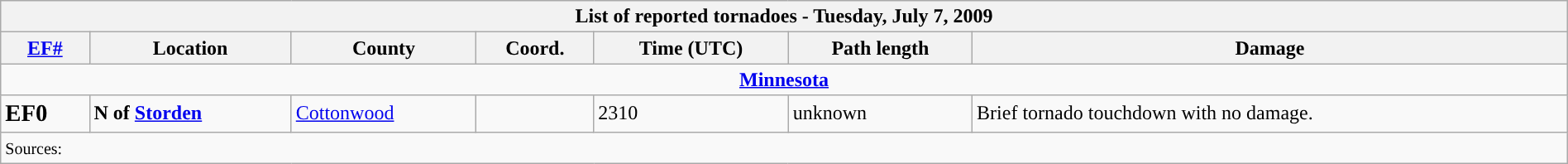<table class="wikitable collapsible" style="width:100%;">
<tr>
<th colspan="7">List of reported tornadoes - Tuesday, July 7, 2009</th>
</tr>
<tr>
<th><a href='#'>EF#</a></th>
<th>Location</th>
<th>County</th>
<th>Coord.</th>
<th>Time (UTC)</th>
<th>Path length</th>
<th>Damage</th>
</tr>
<tr>
<td colspan="7" style="text-align:center;"><strong><a href='#'>Minnesota</a></strong></td>
</tr>
<tr>
<td><big><strong>EF0</strong></big></td>
<td><strong>N of <a href='#'>Storden</a></strong></td>
<td><a href='#'>Cottonwood</a></td>
<td></td>
<td>2310</td>
<td>unknown</td>
<td>Brief tornado touchdown with no damage.</td>
</tr>
<tr>
<td colspan="7"><small>Sources: </small></td>
</tr>
</table>
